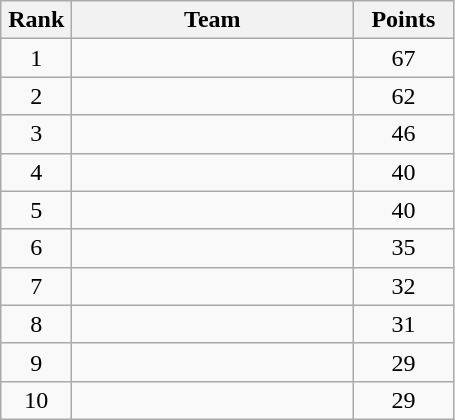<table class="wikitable" style="text-align:center;">
<tr>
<th width=40>Rank</th>
<th width=180>Team</th>
<th width=60>Points</th>
</tr>
<tr>
<td>1</td>
<td align=left></td>
<td>67</td>
</tr>
<tr>
<td>2</td>
<td align=left></td>
<td>62</td>
</tr>
<tr>
<td>3</td>
<td align=left></td>
<td>46</td>
</tr>
<tr>
<td>4</td>
<td align=left></td>
<td>40</td>
</tr>
<tr>
<td>5</td>
<td align=left></td>
<td>40</td>
</tr>
<tr>
<td>6</td>
<td align=left></td>
<td>35</td>
</tr>
<tr>
<td>7</td>
<td align=left></td>
<td>32</td>
</tr>
<tr>
<td>8</td>
<td align=left></td>
<td>31</td>
</tr>
<tr>
<td>9</td>
<td align=left></td>
<td>29</td>
</tr>
<tr>
<td>10</td>
<td align=left></td>
<td>29</td>
</tr>
</table>
